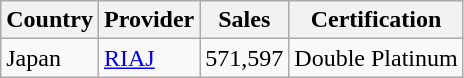<table class="wikitable" border="1">
<tr>
<th>Country</th>
<th>Provider</th>
<th>Sales</th>
<th>Certification</th>
</tr>
<tr>
<td>Japan</td>
<td><a href='#'>RIAJ</a></td>
<td>571,597</td>
<td>Double Platinum</td>
</tr>
</table>
